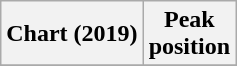<table class="wikitable plainrowheaders" style="text-align:center">
<tr>
<th scope="col">Chart (2019)</th>
<th scope="col">Peak<br>position</th>
</tr>
<tr>
</tr>
</table>
